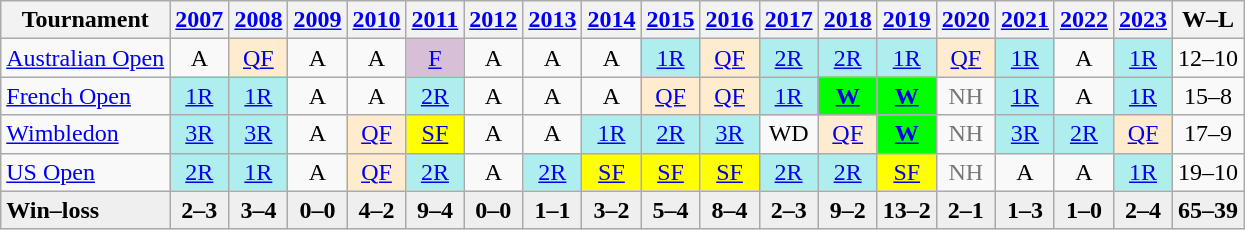<table class=wikitable style=text-align:center>
<tr>
<th>Tournament</th>
<th><a href='#'>2007</a></th>
<th><a href='#'>2008</a></th>
<th><a href='#'>2009</a></th>
<th><a href='#'>2010</a></th>
<th><a href='#'>2011</a></th>
<th><a href='#'>2012</a></th>
<th><a href='#'>2013</a></th>
<th><a href='#'>2014</a></th>
<th><a href='#'>2015</a></th>
<th><a href='#'>2016</a></th>
<th><a href='#'>2017</a></th>
<th><a href='#'>2018</a></th>
<th><a href='#'>2019</a></th>
<th><a href='#'>2020</a></th>
<th><a href='#'>2021</a></th>
<th><a href='#'>2022</a></th>
<th><a href='#'>2023</a></th>
<th>W–L</th>
</tr>
<tr>
<td align=left><a href='#'>Australian Open</a></td>
<td>A</td>
<td bgcolor=#ffebcd><a href='#'>QF</a></td>
<td>A</td>
<td>A</td>
<td bgcolor=#d8bfd8><a href='#'>F</a></td>
<td>A</td>
<td>A</td>
<td>A</td>
<td bgcolor=#afeeee><a href='#'>1R</a></td>
<td bgcolor=#ffebcd><a href='#'>QF</a></td>
<td bgcolor=#afeeee><a href='#'>2R</a></td>
<td bgcolor=#afeeee><a href='#'>2R</a></td>
<td bgcolor=#afeeee><a href='#'>1R</a></td>
<td bgcolor=#ffebcd><a href='#'>QF</a></td>
<td bgcolor=#afeeee><a href='#'>1R</a></td>
<td>A</td>
<td bgcolor=#afeeee><a href='#'>1R</a></td>
<td>12–10</td>
</tr>
<tr>
<td align=left><a href='#'>French Open</a></td>
<td bgcolor=afeeee><a href='#'>1R</a></td>
<td bgcolor=afeeee><a href='#'>1R</a></td>
<td>A</td>
<td>A</td>
<td bgcolor=afeeee><a href='#'>2R</a></td>
<td>A</td>
<td>A</td>
<td>A</td>
<td bgcolor=ffebcd><a href='#'>QF</a></td>
<td bgcolor=ffebcd><a href='#'>QF</a></td>
<td bgcolor=afeeee><a href='#'>1R</a></td>
<td bgcolor=lime><a href='#'><strong>W</strong></a></td>
<td bgcolor=lime><a href='#'><strong>W</strong></a></td>
<td style=color:#767676>NH</td>
<td bgcolor=afeeee><a href='#'>1R</a></td>
<td>A</td>
<td bgcolor=afeeee><a href='#'>1R</a></td>
<td>15–8</td>
</tr>
<tr>
<td align=left><a href='#'>Wimbledon</a></td>
<td bgcolor=#afeeee><a href='#'>3R</a></td>
<td bgcolor=#afeeee><a href='#'>3R</a></td>
<td>A</td>
<td bgcolor=#ffebcd><a href='#'>QF</a></td>
<td bgcolor=yellow><a href='#'>SF</a></td>
<td>A</td>
<td>A</td>
<td bgcolor=#afeeee><a href='#'>1R</a></td>
<td bgcolor=#afeeee><a href='#'>2R</a></td>
<td bgcolor=#afeeee><a href='#'>3R</a></td>
<td>WD</td>
<td bgcolor=#ffebcd><a href='#'>QF</a></td>
<td bgcolor=lime><a href='#'><strong>W</strong></a></td>
<td style=color:#767676>NH</td>
<td bgcolor=#afeeee><a href='#'>3R</a></td>
<td bgcolor=#afeeee><a href='#'>2R</a></td>
<td bgcolor=#ffebcd><a href='#'>QF</a></td>
<td>17–9</td>
</tr>
<tr>
<td align=left><a href='#'>US Open</a></td>
<td bgcolor=#afeeee><a href='#'>2R</a></td>
<td bgcolor=#afeeee><a href='#'>1R</a></td>
<td>A</td>
<td bgcolor=#ffebcd><a href='#'>QF</a></td>
<td bgcolor=#afeeee><a href='#'>2R</a></td>
<td>A</td>
<td bgcolor=#afeeee><a href='#'>2R</a></td>
<td bgcolor=yellow><a href='#'>SF</a></td>
<td bgcolor=yellow><a href='#'>SF</a></td>
<td bgcolor=yellow><a href='#'>SF</a></td>
<td bgcolor=#afeeee><a href='#'>2R</a></td>
<td bgcolor=#afeeee><a href='#'>2R</a></td>
<td bgcolor=yellow><a href='#'>SF</a></td>
<td style=color:#767676>NH</td>
<td>A</td>
<td>A</td>
<td bgcolor=#afeeee><a href='#'>1R</a></td>
<td>19–10</td>
</tr>
<tr style=background:#efefef;font-weight:bold>
<td style=text-align:left>Win–loss</td>
<td>2–3</td>
<td>3–4</td>
<td>0–0</td>
<td>4–2</td>
<td>9–4</td>
<td>0–0</td>
<td>1–1</td>
<td>3–2</td>
<td>5–4</td>
<td>8–4</td>
<td>2–3</td>
<td>9–2</td>
<td>13–2</td>
<td>2–1</td>
<td>1–3</td>
<td>1–0</td>
<td>2–4</td>
<td>65–39</td>
</tr>
</table>
